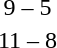<table style="text-align:center">
<tr>
<th width=200></th>
<th width=100></th>
<th width=200></th>
</tr>
<tr>
<td align=right><strong></strong></td>
<td>9 – 5</td>
<td align=left></td>
</tr>
<tr>
<td align=right><strong></strong></td>
<td>11 – 8</td>
<td align=left></td>
</tr>
</table>
